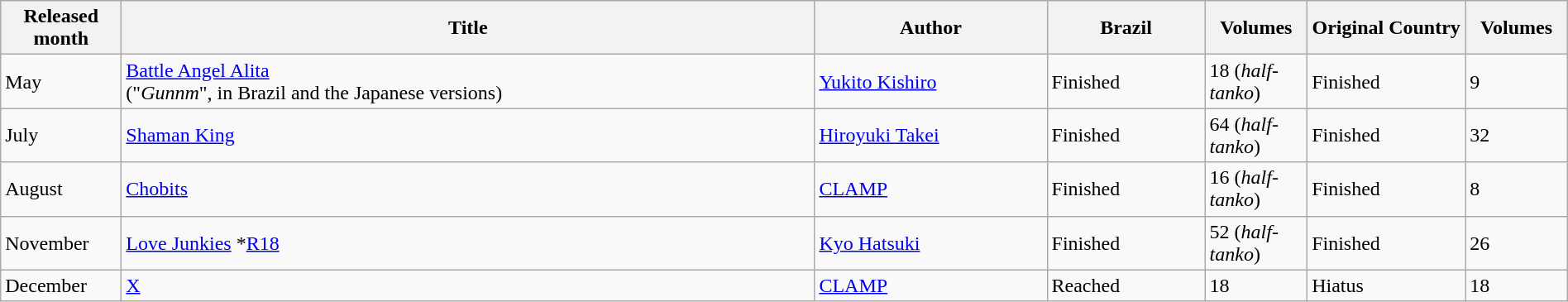<table class="wikitable" width="100%">
<tr>
<th width="90">Released month</th>
<th>Title</th>
<th>Author</th>
<th width="120">Brazil</th>
<th width="75">Volumes</th>
<th width="120">Original Country</th>
<th width="75">Volumes</th>
</tr>
<tr>
<td>May</td>
<td><a href='#'>Battle Angel Alita</a> <br> ("<em>Gunnm</em>", in Brazil and the Japanese versions)</td>
<td><a href='#'>Yukito Kishiro</a></td>
<td>Finished</td>
<td>18 (<em>half-tanko</em>)</td>
<td>Finished</td>
<td>9</td>
</tr>
<tr>
<td>July</td>
<td><a href='#'>Shaman King</a></td>
<td><a href='#'>Hiroyuki Takei</a></td>
<td>Finished</td>
<td>64 (<em>half-tanko</em>)</td>
<td>Finished</td>
<td>32</td>
</tr>
<tr>
<td>August</td>
<td><a href='#'>Chobits</a></td>
<td><a href='#'>CLAMP</a></td>
<td>Finished</td>
<td>16 (<em>half-tanko</em>)</td>
<td>Finished</td>
<td>8</td>
</tr>
<tr>
<td>November</td>
<td><a href='#'>Love Junkies</a> *<a href='#'>R18</a></td>
<td><a href='#'>Kyo Hatsuki</a></td>
<td>Finished</td>
<td>52 (<em>half-tanko</em>)</td>
<td>Finished</td>
<td>26</td>
</tr>
<tr>
<td>December</td>
<td><a href='#'>X</a></td>
<td><a href='#'>CLAMP</a></td>
<td>Reached</td>
<td>18</td>
<td>Hiatus</td>
<td>18</td>
</tr>
</table>
